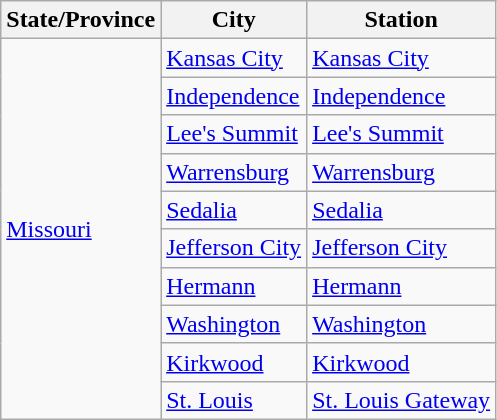<table class="wikitable mw-collapsible">
<tr>
<th>State/Province</th>
<th>City</th>
<th>Station</th>
</tr>
<tr>
<td rowspan='10'><a href='#'>Missouri</a></td>
<td><a href='#'>Kansas City</a></td>
<td><a href='#'>Kansas City</a></td>
</tr>
<tr>
<td><a href='#'>Independence</a></td>
<td><a href='#'>Independence</a></td>
</tr>
<tr>
<td><a href='#'>Lee's Summit</a></td>
<td><a href='#'>Lee's Summit</a></td>
</tr>
<tr>
<td><a href='#'>Warrensburg</a></td>
<td><a href='#'>Warrensburg</a></td>
</tr>
<tr>
<td><a href='#'>Sedalia</a></td>
<td><a href='#'>Sedalia</a></td>
</tr>
<tr>
<td><a href='#'>Jefferson City</a></td>
<td><a href='#'>Jefferson City</a></td>
</tr>
<tr>
<td><a href='#'>Hermann</a></td>
<td><a href='#'>Hermann</a></td>
</tr>
<tr>
<td><a href='#'>Washington</a></td>
<td><a href='#'>Washington</a></td>
</tr>
<tr>
<td><a href='#'>Kirkwood</a></td>
<td><a href='#'>Kirkwood</a></td>
</tr>
<tr>
<td><a href='#'>St. Louis</a></td>
<td><a href='#'>St. Louis Gateway</a></td>
</tr>
</table>
